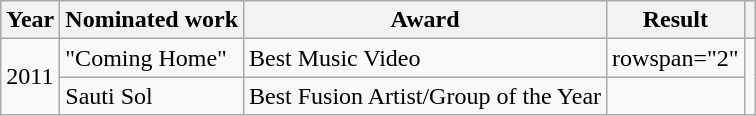<table class ="wikitable">
<tr>
<th>Year</th>
<th>Nominated work</th>
<th>Award</th>
<th>Result</th>
<th></th>
</tr>
<tr>
<td rowspan="2">2011</td>
<td>"Coming Home"</td>
<td>Best Music Video</td>
<td>rowspan="2" </td>
<td rowspan="2"></td>
</tr>
<tr>
<td>Sauti Sol</td>
<td>Best Fusion Artist/Group of the Year</td>
</tr>
</table>
